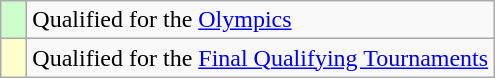<table class="wikitable">
<tr>
<td width=10px bgcolor="#ccffcc"></td>
<td>Qualified for the <a href='#'>Olympics</a></td>
</tr>
<tr>
<td width=10px bgcolor="#ffffcc"></td>
<td>Qualified for the <a href='#'>Final Qualifying Tournaments</a></td>
</tr>
</table>
